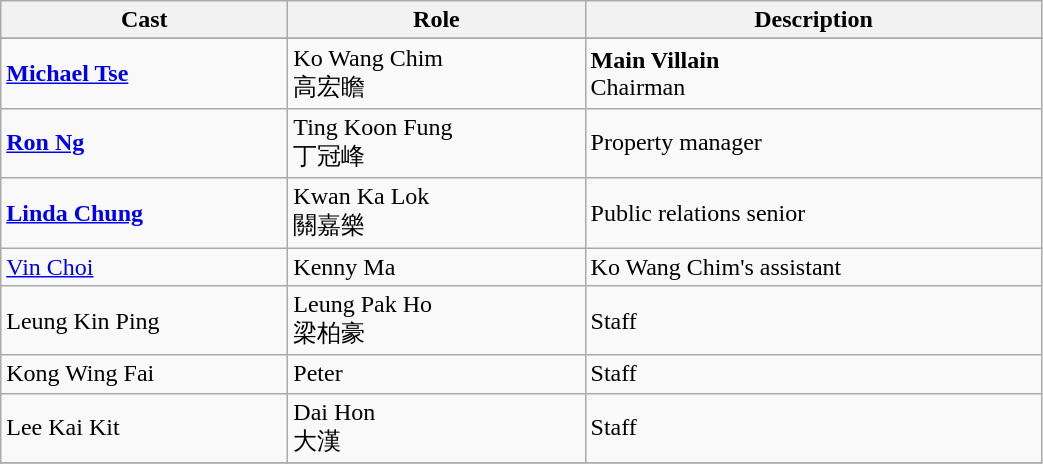<table class="wikitable" width="55%">
<tr>
<th>Cast</th>
<th>Role</th>
<th>Description</th>
</tr>
<tr>
</tr>
<tr>
<td><strong><a href='#'>Michael Tse</a></strong></td>
<td>Ko Wang Chim<br>高宏瞻</td>
<td><strong>Main Villain</strong><br>Chairman</td>
</tr>
<tr>
<td><strong><a href='#'>Ron Ng</a></strong></td>
<td>Ting Koon Fung<br>丁冠峰</td>
<td>Property manager</td>
</tr>
<tr>
<td><strong><a href='#'>Linda Chung</a></strong></td>
<td>Kwan Ka Lok<br>關嘉樂</td>
<td>Public relations senior</td>
</tr>
<tr>
<td><a href='#'>Vin Choi</a></td>
<td>Kenny Ma</td>
<td>Ko Wang Chim's assistant</td>
</tr>
<tr>
<td>Leung Kin Ping</td>
<td>Leung Pak Ho<br>梁柏豪</td>
<td>Staff</td>
</tr>
<tr>
<td>Kong Wing Fai</td>
<td>Peter</td>
<td>Staff</td>
</tr>
<tr>
<td>Lee Kai Kit</td>
<td>Dai Hon<br>大漢</td>
<td>Staff</td>
</tr>
<tr>
</tr>
</table>
